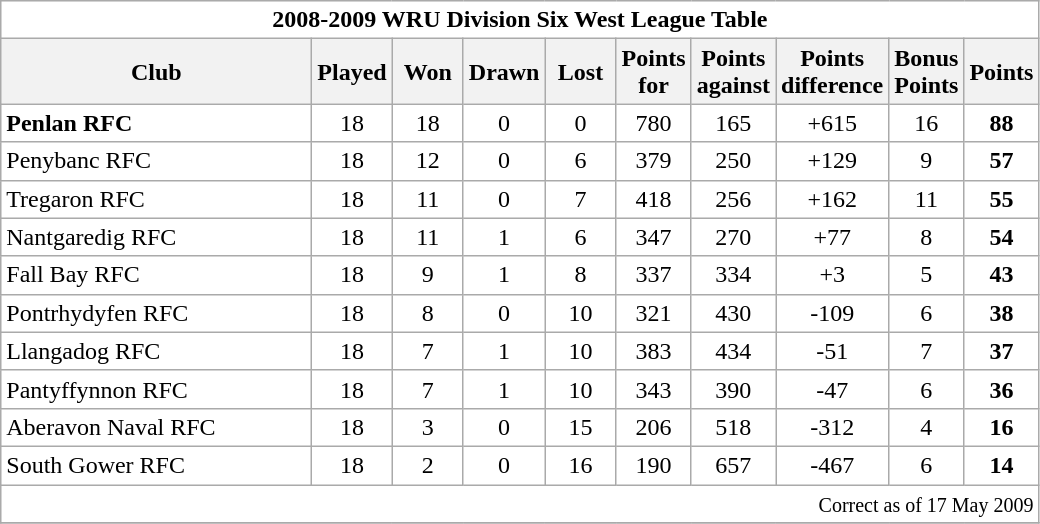<table class="wikitable" style="float:left; margin-right:15px; text-align: center;">
<tr>
<td colspan="10" bgcolor="#FFFFFF" cellpadding="0" cellspacing="0"><strong>2008-2009 WRU Division Six West League Table</strong></td>
</tr>
<tr>
<th bgcolor="#efefef" width="200">Club</th>
<th bgcolor="#efefef" width="40">Played</th>
<th bgcolor="#efefef" width="40">Won</th>
<th bgcolor="#efefef" width="40">Drawn</th>
<th bgcolor="#efefef" width="40">Lost</th>
<th bgcolor="#efefef" width="40">Points for</th>
<th bgcolor="#efefef" width="40">Points against</th>
<th bgcolor="#efefef" width="40">Points difference</th>
<th bgcolor="#efefef" width="40">Bonus Points</th>
<th bgcolor="#efefef" width="40">Points</th>
</tr>
<tr bgcolor=#ffffff align=center>
<td align=left><strong>Penlan RFC</strong></td>
<td>18</td>
<td>18</td>
<td>0</td>
<td>0</td>
<td>780</td>
<td>165</td>
<td>+615</td>
<td>16</td>
<td><strong>88</strong></td>
</tr>
<tr bgcolor=#ffffff align=center>
<td align=left>Penybanc RFC</td>
<td>18</td>
<td>12</td>
<td>0</td>
<td>6</td>
<td>379</td>
<td>250</td>
<td>+129</td>
<td>9</td>
<td><strong>57</strong></td>
</tr>
<tr bgcolor=#ffffff align=center>
<td align=left>Tregaron RFC</td>
<td>18</td>
<td>11</td>
<td>0</td>
<td>7</td>
<td>418</td>
<td>256</td>
<td>+162</td>
<td>11</td>
<td><strong>55</strong></td>
</tr>
<tr bgcolor=#ffffff align=center>
<td align=left>Nantgaredig RFC</td>
<td>18</td>
<td>11</td>
<td>1</td>
<td>6</td>
<td>347</td>
<td>270</td>
<td>+77</td>
<td>8</td>
<td><strong>54</strong></td>
</tr>
<tr bgcolor=#ffffff align=center>
<td align=left>Fall Bay RFC</td>
<td>18</td>
<td>9</td>
<td>1</td>
<td>8</td>
<td>337</td>
<td>334</td>
<td>+3</td>
<td>5</td>
<td><strong>43</strong></td>
</tr>
<tr bgcolor=#ffffff align=center>
<td align=left>Pontrhydyfen RFC</td>
<td>18</td>
<td>8</td>
<td>0</td>
<td>10</td>
<td>321</td>
<td>430</td>
<td>-109</td>
<td>6</td>
<td><strong>38</strong></td>
</tr>
<tr bgcolor=#ffffff align=center>
<td align=left>Llangadog RFC</td>
<td>18</td>
<td>7</td>
<td>1</td>
<td>10</td>
<td>383</td>
<td>434</td>
<td>-51</td>
<td>7</td>
<td><strong>37</strong></td>
</tr>
<tr bgcolor=#ffffff align=center>
<td align=left>Pantyffynnon RFC</td>
<td>18</td>
<td>7</td>
<td>1</td>
<td>10</td>
<td>343</td>
<td>390</td>
<td>-47</td>
<td>6</td>
<td><strong>36</strong></td>
</tr>
<tr bgcolor=#ffffff align=center>
<td align=left>Aberavon Naval RFC</td>
<td>18</td>
<td>3</td>
<td>0</td>
<td>15</td>
<td>206</td>
<td>518</td>
<td>-312</td>
<td>4</td>
<td><strong>16</strong></td>
</tr>
<tr bgcolor=#ffffff align=center>
<td align=left>South Gower RFC</td>
<td>18</td>
<td>2</td>
<td>0</td>
<td>16</td>
<td>190</td>
<td>657</td>
<td>-467</td>
<td>6</td>
<td><strong>14</strong></td>
</tr>
<tr>
<td colspan="10" align="right" bgcolor="#FFFFFF" cellpadding="0" cellspacing="0"><small>Correct as of 17 May 2009</small></td>
</tr>
<tr>
</tr>
</table>
